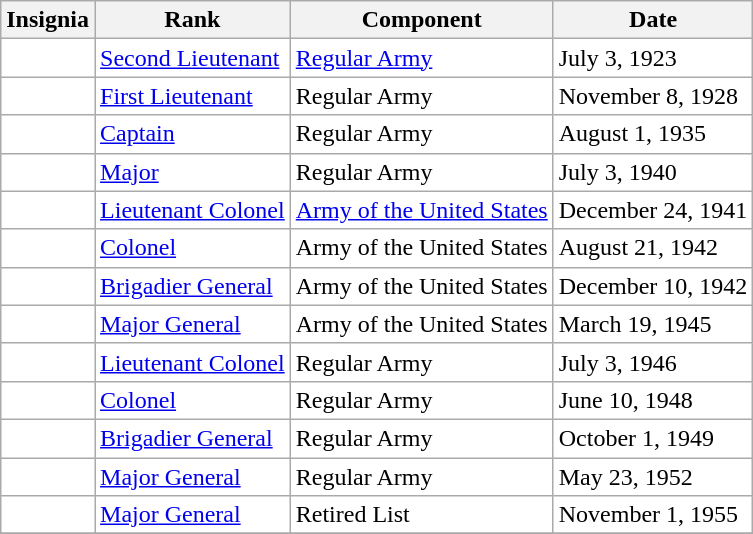<table class="wikitable" style="background:white">
<tr>
<th>Insignia</th>
<th>Rank</th>
<th>Component</th>
<th>Date</th>
</tr>
<tr>
<td align="center"></td>
<td><a href='#'>Second Lieutenant</a></td>
<td><a href='#'>Regular Army</a></td>
<td>July 3, 1923</td>
</tr>
<tr>
<td align="center"></td>
<td><a href='#'>First Lieutenant</a></td>
<td>Regular Army</td>
<td>November 8, 1928</td>
</tr>
<tr>
<td align="center"></td>
<td><a href='#'>Captain</a></td>
<td>Regular Army</td>
<td>August 1, 1935</td>
</tr>
<tr>
<td align="center"></td>
<td><a href='#'>Major</a></td>
<td>Regular Army</td>
<td>July 3, 1940</td>
</tr>
<tr>
<td align="center"></td>
<td><a href='#'>Lieutenant Colonel</a></td>
<td><a href='#'>Army of the United States</a></td>
<td>December 24, 1941</td>
</tr>
<tr>
<td align="center"></td>
<td><a href='#'>Colonel</a></td>
<td>Army of the United States</td>
<td>August 21, 1942</td>
</tr>
<tr>
<td align="center"></td>
<td><a href='#'>Brigadier General</a></td>
<td>Army of the United States</td>
<td>December 10, 1942</td>
</tr>
<tr>
<td align="center"></td>
<td><a href='#'>Major General</a></td>
<td>Army of the United States</td>
<td>March 19, 1945</td>
</tr>
<tr>
<td align="center"></td>
<td><a href='#'>Lieutenant Colonel</a></td>
<td>Regular Army</td>
<td>July 3, 1946</td>
</tr>
<tr>
<td align="center"></td>
<td><a href='#'>Colonel</a></td>
<td>Regular Army</td>
<td>June 10, 1948</td>
</tr>
<tr>
<td align="center"></td>
<td><a href='#'>Brigadier General</a></td>
<td>Regular Army</td>
<td>October 1, 1949</td>
</tr>
<tr>
<td align="center"></td>
<td><a href='#'>Major General</a></td>
<td>Regular Army</td>
<td>May 23, 1952</td>
</tr>
<tr>
<td align="center"></td>
<td><a href='#'>Major General</a></td>
<td>Retired List</td>
<td>November 1, 1955</td>
</tr>
<tr>
</tr>
</table>
